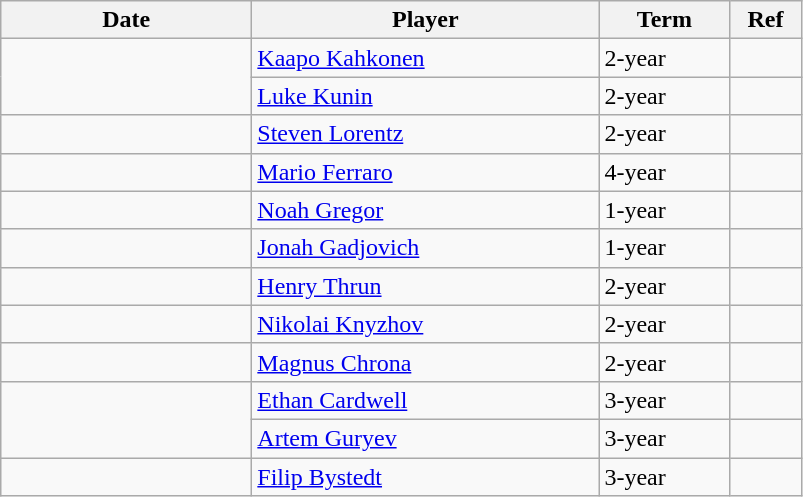<table class="wikitable">
<tr>
<th style="width: 10em;">Date</th>
<th style="width: 14em;">Player</th>
<th style="width: 5em;">Term</th>
<th style="width: 2.5em;">Ref</th>
</tr>
<tr>
<td rowspan=2></td>
<td><a href='#'>Kaapo Kahkonen</a></td>
<td>2-year</td>
<td></td>
</tr>
<tr>
<td><a href='#'>Luke Kunin</a></td>
<td>2-year</td>
<td></td>
</tr>
<tr>
<td></td>
<td><a href='#'>Steven Lorentz</a></td>
<td>2-year</td>
<td></td>
</tr>
<tr>
<td></td>
<td><a href='#'>Mario Ferraro</a></td>
<td>4-year</td>
<td></td>
</tr>
<tr>
<td></td>
<td><a href='#'>Noah Gregor</a></td>
<td>1-year</td>
<td></td>
</tr>
<tr>
<td></td>
<td><a href='#'>Jonah Gadjovich</a></td>
<td>1-year</td>
<td></td>
</tr>
<tr>
<td></td>
<td><a href='#'>Henry Thrun</a></td>
<td>2-year</td>
<td></td>
</tr>
<tr>
<td></td>
<td><a href='#'>Nikolai Knyzhov</a></td>
<td>2-year</td>
<td></td>
</tr>
<tr>
<td></td>
<td><a href='#'>Magnus Chrona</a></td>
<td>2-year</td>
<td></td>
</tr>
<tr>
<td rowspan=2></td>
<td><a href='#'>Ethan Cardwell</a></td>
<td>3-year</td>
<td></td>
</tr>
<tr>
<td><a href='#'>Artem Guryev</a></td>
<td>3-year</td>
<td></td>
</tr>
<tr>
<td></td>
<td><a href='#'>Filip Bystedt</a></td>
<td>3-year</td>
<td></td>
</tr>
</table>
